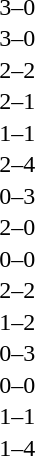<table cellspacing=1 width=70%>
<tr>
<th width=25%></th>
<th width=30%></th>
<th width=15%></th>
<th width=30%></th>
</tr>
<tr>
<td></td>
<td align=right></td>
<td align=center>3–0</td>
<td></td>
</tr>
<tr>
<td></td>
<td align=right></td>
<td align=center>3–0</td>
<td></td>
</tr>
<tr>
<td></td>
<td align=right></td>
<td align=center>2–2</td>
<td></td>
</tr>
<tr>
<td></td>
<td align=right></td>
<td align=center>2–1</td>
<td></td>
</tr>
<tr>
<td></td>
<td align=right></td>
<td align=center>1–1</td>
<td></td>
</tr>
<tr>
<td></td>
<td align=right></td>
<td align=center>2–4</td>
<td></td>
</tr>
<tr>
<td></td>
<td align=right></td>
<td align=center>0–3</td>
<td></td>
</tr>
<tr>
<td></td>
<td align=right></td>
<td align=center>2–0</td>
<td></td>
</tr>
<tr>
<td></td>
<td align=right></td>
<td align=center>0–0</td>
<td></td>
</tr>
<tr>
<td></td>
<td align=right></td>
<td align=center>2–2</td>
<td></td>
</tr>
<tr>
<td></td>
<td align=right></td>
<td align=center>1–2</td>
<td></td>
</tr>
<tr>
<td></td>
<td align=right></td>
<td align=center>0–3</td>
<td></td>
</tr>
<tr>
<td></td>
<td align=right></td>
<td align=center>0–0</td>
<td></td>
</tr>
<tr>
<td></td>
<td align=right></td>
<td align=center>1–1</td>
<td></td>
</tr>
<tr>
<td></td>
<td align=right></td>
<td align=center>1–4</td>
<td></td>
</tr>
</table>
